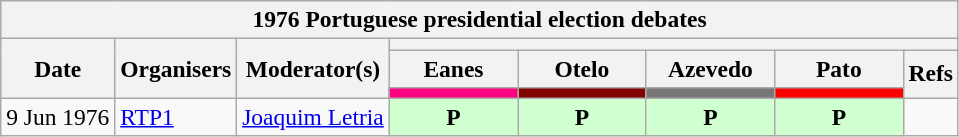<table class="wikitable" style="font-size:98%; text-align:center;">
<tr>
<th colspan="21">1976 Portuguese presidential election debates</th>
</tr>
<tr>
<th rowspan="3">Date</th>
<th rowspan="3">Organisers</th>
<th rowspan="3">Moderator(s)</th>
<th colspan="18">      </th>
</tr>
<tr>
<th scope="col" style="width:5em;">Eanes</th>
<th scope="col" style="width:5em;">Otelo</th>
<th scope="col" style="width:5em;">Azevedo</th>
<th scope="col" style="width:5em;">Pato</th>
<th rowspan="2">Refs</th>
</tr>
<tr>
<th style="background:#ff0081;"></th>
<th style="background:#810000;"></th>
<th style="background:#777777;"></th>
<th style="background:red;"></th>
</tr>
<tr>
<td style="white-space:nowrap; text-align:left;">9 Jun 1976</td>
<td style="white-space:nowrap; text-align:left;"><a href='#'>RTP1</a></td>
<td style="white-space:nowrap; text-align:left;"><a href='#'>Joaquim Letria</a></td>
<td style="background:#D0FFD0;"><strong>P</strong></td>
<td style="background:#D0FFD0;"><strong>P</strong></td>
<td style="background:#D0FFD0;"><strong>P</strong></td>
<td style="background:#D0FFD0;"><strong>P</strong></td>
<td></td>
</tr>
</table>
